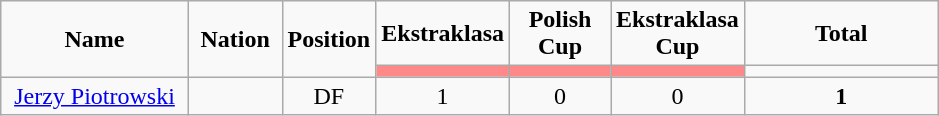<table class="wikitable" style="font-size: 100%; text-align: center;">
<tr>
<td rowspan="2" width="20%" align="center"><strong>Name</strong></td>
<td rowspan="2" width="10%" align="center"><strong>Nation</strong></td>
<td rowspan="2" width="10%" align="center"><strong>Position</strong></td>
<td colspan="1" align="center"><strong>Ekstraklasa</strong></td>
<td colspan="1" align="center"><strong>Polish Cup</strong></td>
<td colspan="1" align="center"><strong>Ekstraklasa Cup</strong></td>
<td colspan="1" align="center"><strong>Total</strong></td>
</tr>
<tr>
<th width=60 style="background: #FF8888"></th>
<th width=60 style="background: #FF8888"></th>
<th width=60 style="background: #FF8888"></th>
</tr>
<tr>
<td><a href='#'>Jerzy Piotrowski</a></td>
<td></td>
<td>DF</td>
<td>1</td>
<td>0</td>
<td>0</td>
<td><strong>1</strong></td>
</tr>
</table>
